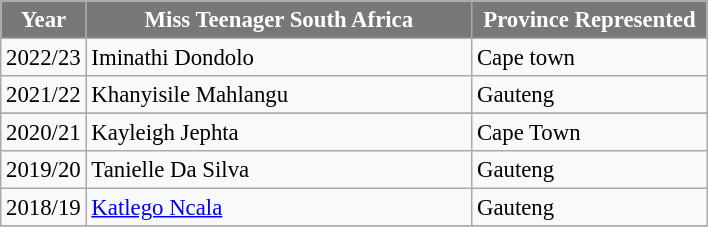<table class="wikitable sortable" style="font-size: 95%;">
<tr>
<th width="30" style="background-color:#787878;color:#FFFFFF;">Year</th>
<th width="250" style="background-color:#787878;color:#FFFFFF;">Miss Teenager South Africa</th>
<th width="150" style="background-color:#787878;color:#FFFFFF;">Province Represented</th>
</tr>
<tr>
<td>2022/23</td>
<td>Iminathi Dondolo</td>
<td>Cape town</td>
</tr>
<tr>
<td>2021/22</td>
<td>Khanyisile Mahlangu</td>
<td>Gauteng</td>
</tr>
<tr style="background-color:#FFFF66; font-weight: bold">
</tr>
<tr>
<td>2020/21</td>
<td>Kayleigh Jephta</td>
<td>Cape Town</td>
</tr>
<tr>
<td>2019/20</td>
<td>Tanielle Da Silva</td>
<td>Gauteng</td>
</tr>
<tr>
<td>2018/19</td>
<td><a href='#'>Katlego Ncala</a></td>
<td>Gauteng</td>
</tr>
<tr>
</tr>
</table>
